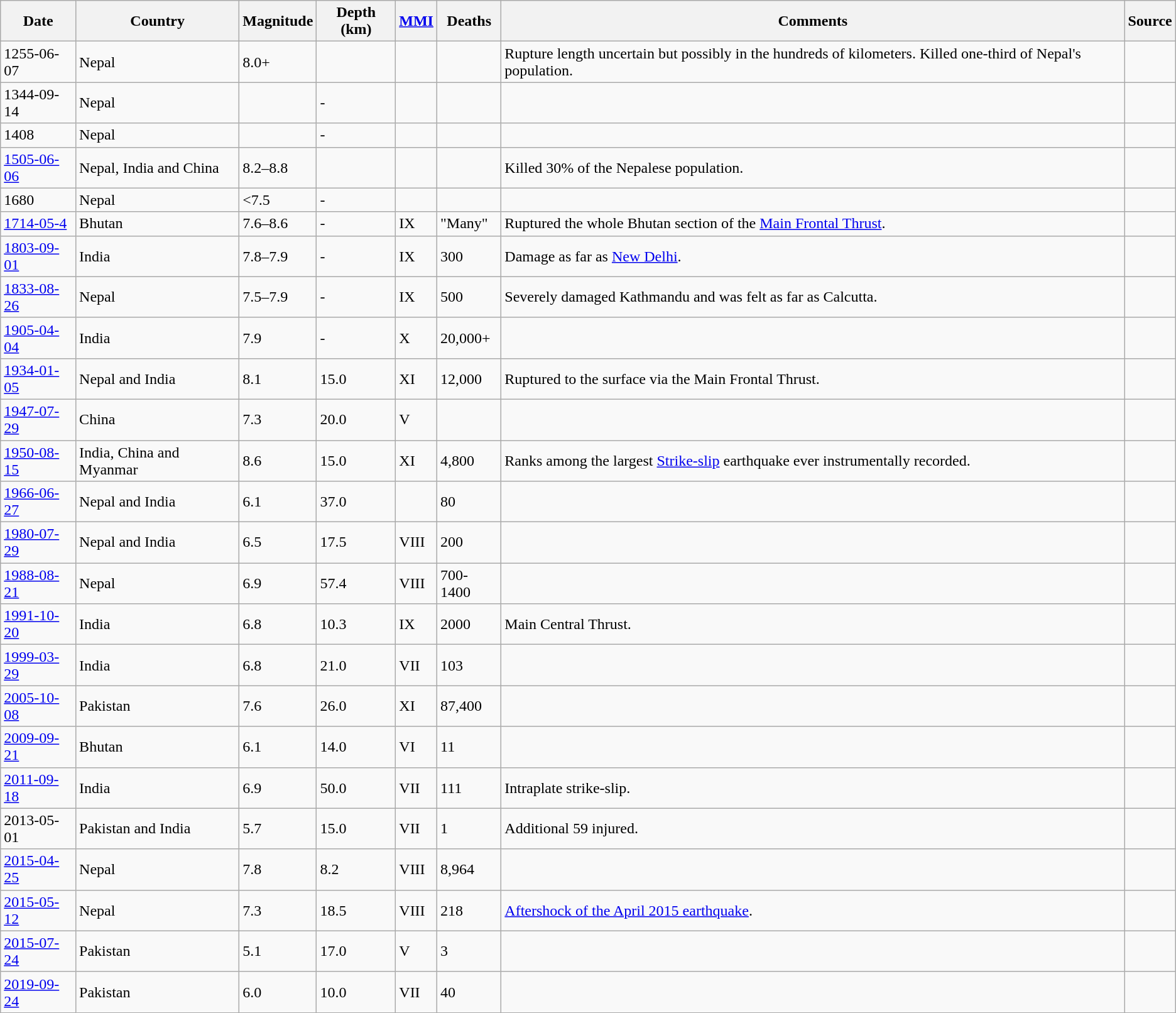<table class="wikitable">
<tr>
<th>Date</th>
<th>Country</th>
<th>Magnitude</th>
<th>Depth (km)</th>
<th><a href='#'>MMI</a></th>
<th>Deaths</th>
<th>Comments</th>
<th>Source<br></th>
</tr>
<tr>
<td>1255-06-07</td>
<td>Nepal</td>
<td>8.0+</td>
<td></td>
<td></td>
<td></td>
<td>Rupture length uncertain but possibly in the hundreds of kilometers. Killed one-third of Nepal's population.</td>
<td></td>
</tr>
<tr>
<td>1344-09-14</td>
<td>Nepal</td>
<td></td>
<td>-</td>
<td></td>
<td></td>
<td></td>
<td></td>
</tr>
<tr>
<td>1408</td>
<td>Nepal</td>
<td></td>
<td>-</td>
<td></td>
<td></td>
<td></td>
<td></td>
</tr>
<tr>
<td><a href='#'>1505-06-06</a></td>
<td>Nepal, India and China</td>
<td>8.2–8.8</td>
<td></td>
<td></td>
<td></td>
<td>Killed 30% of the Nepalese population.</td>
<td></td>
</tr>
<tr>
<td>1680</td>
<td>Nepal</td>
<td><7.5</td>
<td>-</td>
<td></td>
<td></td>
<td></td>
<td></td>
</tr>
<tr>
<td><a href='#'>1714-05-4</a></td>
<td>Bhutan</td>
<td>7.6–8.6</td>
<td>-</td>
<td>IX</td>
<td>"Many"</td>
<td>Ruptured the whole Bhutan section of the <a href='#'>Main Frontal Thrust</a>.</td>
<td></td>
</tr>
<tr>
<td><a href='#'>1803-09-01</a></td>
<td>India</td>
<td>7.8–7.9</td>
<td>-</td>
<td>IX</td>
<td>300</td>
<td>Damage as far as <a href='#'>New Delhi</a>.</td>
<td></td>
</tr>
<tr>
<td><a href='#'>1833-08-26</a></td>
<td>Nepal</td>
<td>7.5–7.9</td>
<td>-</td>
<td>IX</td>
<td>500</td>
<td>Severely damaged Kathmandu and was felt as far as Calcutta.</td>
<td></td>
</tr>
<tr>
<td><a href='#'>1905-04-04</a></td>
<td>India</td>
<td>7.9</td>
<td>-</td>
<td>X</td>
<td>20,000+</td>
<td></td>
<td></td>
</tr>
<tr>
<td><a href='#'>1934-01-05</a></td>
<td>Nepal and India</td>
<td>8.1</td>
<td>15.0</td>
<td>XI</td>
<td>12,000</td>
<td>Ruptured to the surface via the Main Frontal Thrust.</td>
<td></td>
</tr>
<tr>
<td><a href='#'>1947-07-29</a></td>
<td>China</td>
<td>7.3</td>
<td>20.0</td>
<td>V</td>
<td></td>
<td></td>
<td></td>
</tr>
<tr>
<td><a href='#'>1950-08-15</a></td>
<td>India, China and Myanmar</td>
<td>8.6</td>
<td>15.0</td>
<td>XI</td>
<td>4,800</td>
<td>Ranks among the largest <a href='#'>Strike-slip</a> earthquake ever instrumentally recorded.</td>
<td></td>
</tr>
<tr>
<td><a href='#'>1966-06-27</a></td>
<td>Nepal and India</td>
<td>6.1</td>
<td>37.0</td>
<td></td>
<td>80</td>
<td></td>
<td></td>
</tr>
<tr>
<td><a href='#'>1980-07-29</a></td>
<td>Nepal and India</td>
<td>6.5</td>
<td>17.5</td>
<td>VIII</td>
<td>200</td>
<td></td>
<td></td>
</tr>
<tr>
<td><a href='#'>1988-08-21</a></td>
<td>Nepal</td>
<td>6.9</td>
<td>57.4</td>
<td>VIII</td>
<td>700-1400</td>
<td></td>
<td></td>
</tr>
<tr>
<td><a href='#'>1991-10-20</a></td>
<td>India</td>
<td>6.8</td>
<td>10.3</td>
<td>IX</td>
<td>2000</td>
<td>Main Central Thrust.</td>
<td></td>
</tr>
<tr>
<td><a href='#'>1999-03-29</a></td>
<td>India</td>
<td>6.8</td>
<td>21.0</td>
<td>VII</td>
<td>103</td>
<td></td>
<td></td>
</tr>
<tr>
<td><a href='#'>2005-10-08</a></td>
<td>Pakistan</td>
<td>7.6</td>
<td>26.0</td>
<td>XI</td>
<td>87,400</td>
<td></td>
<td></td>
</tr>
<tr>
<td><a href='#'>2009-09-21</a></td>
<td>Bhutan</td>
<td>6.1</td>
<td>14.0</td>
<td>VI</td>
<td>11</td>
<td></td>
<td></td>
</tr>
<tr>
<td><a href='#'>2011-09-18</a></td>
<td>India</td>
<td>6.9</td>
<td>50.0</td>
<td>VII</td>
<td>111</td>
<td>Intraplate strike-slip.</td>
<td></td>
</tr>
<tr>
<td>2013-05-01</td>
<td>Pakistan and India</td>
<td>5.7</td>
<td>15.0</td>
<td>VII</td>
<td>1</td>
<td>Additional 59 injured.</td>
<td></td>
</tr>
<tr>
<td><a href='#'>2015-04-25</a></td>
<td>Nepal</td>
<td>7.8</td>
<td>8.2</td>
<td>VIII</td>
<td>8,964</td>
<td></td>
<td></td>
</tr>
<tr>
<td><a href='#'>2015-05-12</a></td>
<td>Nepal</td>
<td>7.3</td>
<td>18.5</td>
<td>VIII</td>
<td>218</td>
<td><a href='#'>Aftershock of the April 2015 earthquake</a>.</td>
<td></td>
</tr>
<tr>
<td><a href='#'>2015-07-24</a></td>
<td>Pakistan</td>
<td>5.1</td>
<td>17.0</td>
<td>V</td>
<td>3</td>
<td></td>
<td></td>
</tr>
<tr>
<td><a href='#'>2019-09-24</a></td>
<td>Pakistan</td>
<td>6.0</td>
<td>10.0</td>
<td>VII</td>
<td>40</td>
<td></td>
<td></td>
</tr>
</table>
